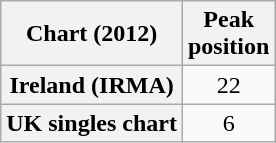<table class="wikitable sortable plainrowheaders">
<tr>
<th scope="col">Chart (2012)</th>
<th scope="col">Peak<br>position</th>
</tr>
<tr>
<th scope="row">Ireland (IRMA)</th>
<td style="text-align:center;">22</td>
</tr>
<tr>
<th scope="row">UK singles chart</th>
<td style="text-align:center;">6</td>
</tr>
</table>
